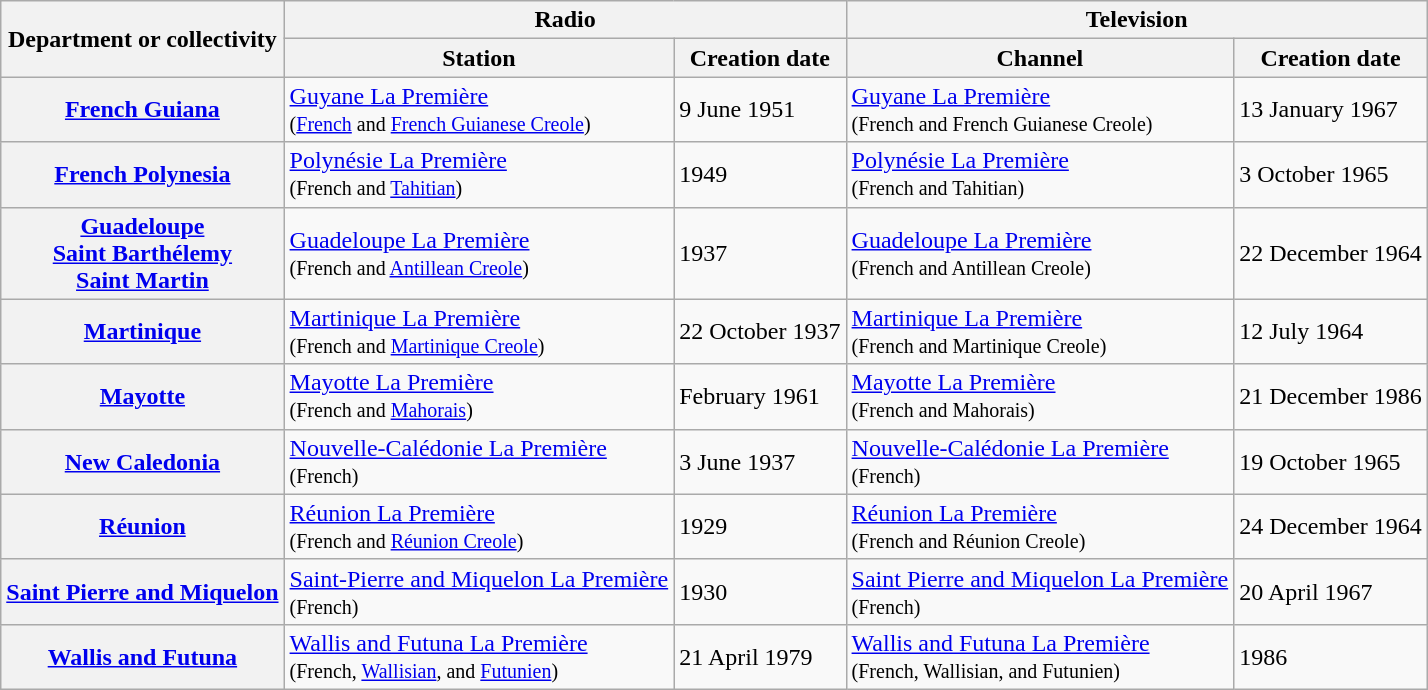<table class="wikitable">
<tr>
<th scope="col" rowspan="2">Department or collectivity</th>
<th scope="col" colspan="2">Radio</th>
<th scope="col" colspan="2">Television</th>
</tr>
<tr>
<th scope="col">Station</th>
<th scope="col">Creation date</th>
<th scope="col">Channel</th>
<th scope="col">Creation date</th>
</tr>
<tr>
<th scope="row"><a href='#'>French Guiana</a></th>
<td><a href='#'>Guyane La Première</a><br><small>(<a href='#'>French</a> and <a href='#'>French Guianese Creole</a>)</small></td>
<td>9 June  1951</td>
<td><a href='#'>Guyane La Première</a><br><small>(French and French Guianese Creole)</small></td>
<td>13 January 1967</td>
</tr>
<tr>
<th scope="row"><a href='#'>French Polynesia</a></th>
<td><a href='#'>Polynésie La Première</a><br><small>(French and <a href='#'>Tahitian</a>)</small></td>
<td>1949</td>
<td><a href='#'>Polynésie La Première</a><br><small>(French and Tahitian)</small></td>
<td>3 October 1965</td>
</tr>
<tr>
<th scope="row"><a href='#'>Guadeloupe</a><br><a href='#'>Saint Barthélemy</a><br><a href='#'>Saint Martin</a></th>
<td><a href='#'>Guadeloupe La Première</a><br><small>(French and <a href='#'>Antillean Creole</a>)</small></td>
<td>1937</td>
<td><a href='#'>Guadeloupe La Première</a><br><small>(French and Antillean Creole)</small></td>
<td>22 December 1964</td>
</tr>
<tr>
<th scope="row"><a href='#'>Martinique</a></th>
<td><a href='#'>Martinique La Première</a><br><small>(French and <a href='#'>Martinique Creole</a>)</small></td>
<td>22 October 1937</td>
<td><a href='#'>Martinique La Première</a><br><small>(French and Martinique Creole)</small></td>
<td>12 July 1964</td>
</tr>
<tr>
<th scope="row"><a href='#'>Mayotte</a></th>
<td><a href='#'>Mayotte La Première</a><br><small>(French and <a href='#'>Mahorais</a>)</small></td>
<td>February 1961</td>
<td><a href='#'>Mayotte La Première</a><br><small>(French and Mahorais)</small></td>
<td>21 December 1986</td>
</tr>
<tr>
<th scope="row"><a href='#'>New Caledonia</a></th>
<td><a href='#'>Nouvelle-Calédonie La Première</a><br><small>(French)</small></td>
<td>3 June 1937</td>
<td><a href='#'>Nouvelle-Calédonie La Première</a><br><small>(French)</small></td>
<td>19 October 1965</td>
</tr>
<tr>
<th scope="row"><a href='#'>Réunion</a></th>
<td><a href='#'>Réunion La Première</a><br><small>(French and <a href='#'>Réunion Creole</a>)</small></td>
<td>1929</td>
<td><a href='#'>Réunion La Première</a><br><small>(French and Réunion Creole)</small></td>
<td>24 December 1964</td>
</tr>
<tr>
<th scope="row"><a href='#'>Saint Pierre and Miquelon</a></th>
<td><a href='#'>Saint-Pierre and Miquelon La Première</a><br><small>(French)</small></td>
<td>1930</td>
<td><a href='#'>Saint Pierre and Miquelon La Première</a><br><small>(French)</small></td>
<td>20 April 1967</td>
</tr>
<tr>
<th scope="row"><a href='#'>Wallis and Futuna</a></th>
<td><a href='#'>Wallis and Futuna La Première</a><br><small>(French, <a href='#'>Wallisian</a>, and <a href='#'>Futunien</a>)</small></td>
<td>21 April 1979</td>
<td><a href='#'>Wallis and Futuna La Première</a><br><small>(French, Wallisian, and Futunien)</small></td>
<td>1986</td>
</tr>
</table>
